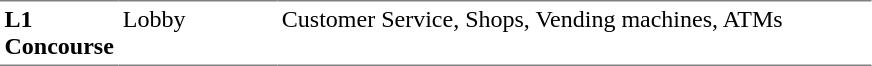<table table border=0 cellspacing=0 cellpadding=3>
<tr>
<td style="border-bottom:solid 1px gray; border-top:solid 1px gray;" valign=top width=50><strong>L1<br>Concourse</strong></td>
<td style="border-bottom:solid 1px gray; border-top:solid 1px gray;" valign=top width=100>Lobby</td>
<td style="border-bottom:solid 1px gray; border-top:solid 1px gray;" valign=top width=390>Customer Service, Shops, Vending machines, ATMs</td>
</tr>
</table>
